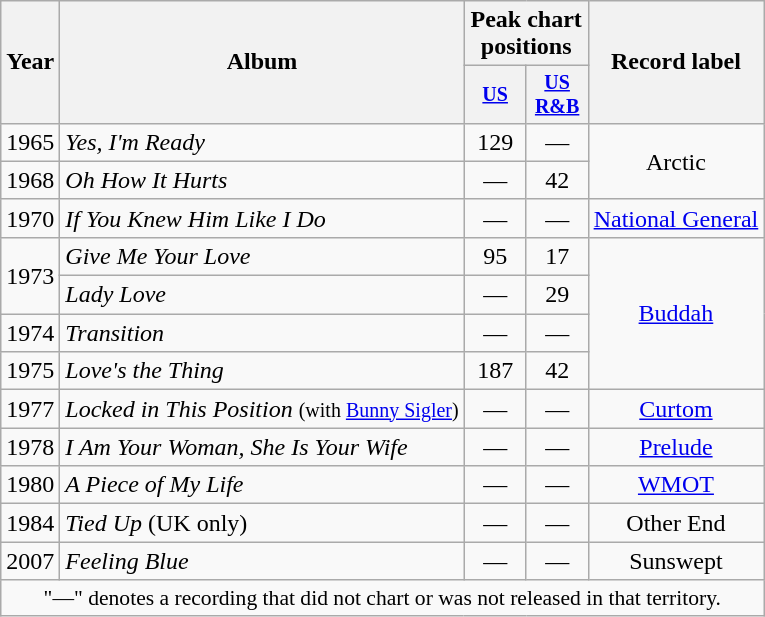<table class="wikitable" style="text-align:center;">
<tr>
<th rowspan="2">Year</th>
<th rowspan="2">Album</th>
<th colspan="2">Peak chart positions</th>
<th rowspan="2">Record label</th>
</tr>
<tr style="font-size:smaller;">
<th width="35"><a href='#'>US</a><br></th>
<th width="35"><a href='#'>US<br>R&B</a><br></th>
</tr>
<tr>
<td rowspan="1">1965</td>
<td align="left"><em>Yes, I'm Ready</em></td>
<td>129</td>
<td>—</td>
<td rowspan="2">Arctic</td>
</tr>
<tr>
<td rowspan="1">1968</td>
<td align="left"><em>Oh How It Hurts</em></td>
<td>—</td>
<td>42</td>
</tr>
<tr>
<td rowspan="1">1970</td>
<td align="left"><em>If You Knew Him Like I Do</em></td>
<td>—</td>
<td>—</td>
<td rowspan="1"><a href='#'>National General</a></td>
</tr>
<tr>
<td rowspan="2">1973</td>
<td align="left"><em>Give Me Your Love</em></td>
<td>95</td>
<td>17</td>
<td rowspan="4"><a href='#'>Buddah</a></td>
</tr>
<tr>
<td align="left"><em>Lady Love</em></td>
<td>—</td>
<td>29</td>
</tr>
<tr>
<td>1974</td>
<td align="left"><em>Transition</em></td>
<td>—</td>
<td>—</td>
</tr>
<tr>
<td rowspan="1">1975</td>
<td align="left"><em>Love's the Thing</em></td>
<td>187</td>
<td>42</td>
</tr>
<tr>
<td rowspan="1">1977</td>
<td align="left"><em>Locked in This Position</em> <small>(with <a href='#'>Bunny Sigler</a>)</small></td>
<td>—</td>
<td>—</td>
<td rowspan="1"><a href='#'>Curtom</a></td>
</tr>
<tr>
<td rowspan="1">1978</td>
<td align="left"><em>I Am Your Woman, She Is Your Wife</em></td>
<td>—</td>
<td>—</td>
<td rowspan="1"><a href='#'>Prelude</a></td>
</tr>
<tr>
<td rowspan="1">1980</td>
<td align="left"><em>A Piece of My Life</em></td>
<td>—</td>
<td>—</td>
<td rowspan="1"><a href='#'>WMOT</a></td>
</tr>
<tr>
<td rowspan="1">1984</td>
<td align="left"><em>Tied Up</em> (UK only)</td>
<td>—</td>
<td>—</td>
<td rowspan="1">Other End</td>
</tr>
<tr>
<td rowspan="1">2007</td>
<td align="left"><em>Feeling Blue</em></td>
<td>—</td>
<td>—</td>
<td rowspan="1">Sunswept</td>
</tr>
<tr>
<td colspan="15" style="font-size:90%">"—" denotes a recording that did not chart or was not released in that territory.</td>
</tr>
</table>
